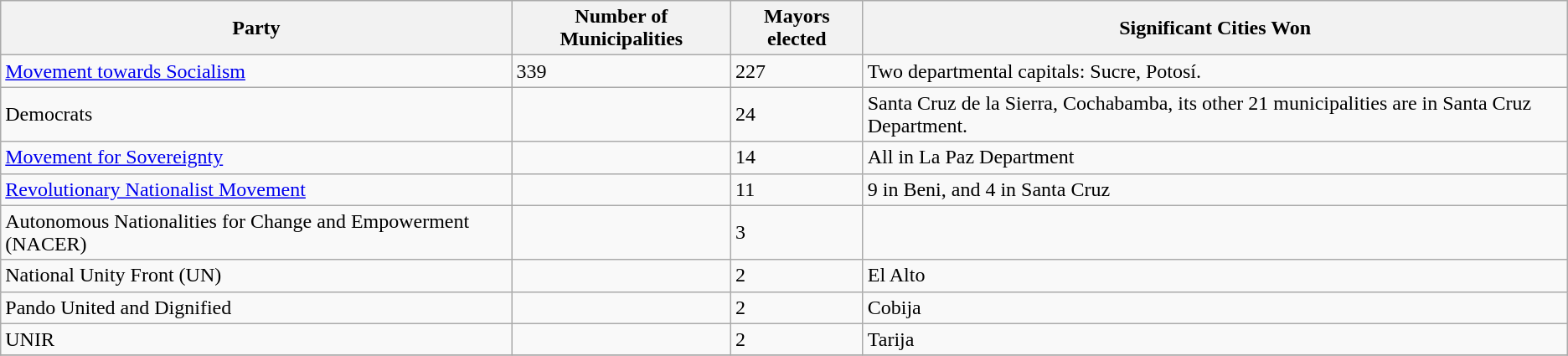<table class="wikitable sortable">
<tr>
<th>Party</th>
<th>Number of Municipalities</th>
<th>Mayors elected</th>
<th>Significant Cities Won</th>
</tr>
<tr>
<td><a href='#'>Movement towards Socialism</a></td>
<td>339</td>
<td>227</td>
<td>Two departmental capitals: Sucre, Potosí.</td>
</tr>
<tr>
<td>Democrats</td>
<td></td>
<td>24</td>
<td>Santa Cruz de la Sierra, Cochabamba, its other 21 municipalities are in Santa Cruz Department.</td>
</tr>
<tr>
<td><a href='#'>Movement for Sovereignty</a></td>
<td></td>
<td>14</td>
<td>All in La Paz Department</td>
</tr>
<tr>
<td><a href='#'>Revolutionary Nationalist Movement</a></td>
<td></td>
<td>11</td>
<td>9 in Beni, and 4 in Santa Cruz</td>
</tr>
<tr>
<td>Autonomous Nationalities for Change and Empowerment (NACER)</td>
<td></td>
<td>3</td>
</tr>
<tr>
<td>National Unity Front (UN)</td>
<td></td>
<td>2</td>
<td>El Alto</td>
</tr>
<tr>
<td>Pando United and Dignified</td>
<td></td>
<td>2</td>
<td>Cobija</td>
</tr>
<tr>
<td>UNIR</td>
<td></td>
<td>2</td>
<td>Tarija</td>
</tr>
<tr>
</tr>
</table>
